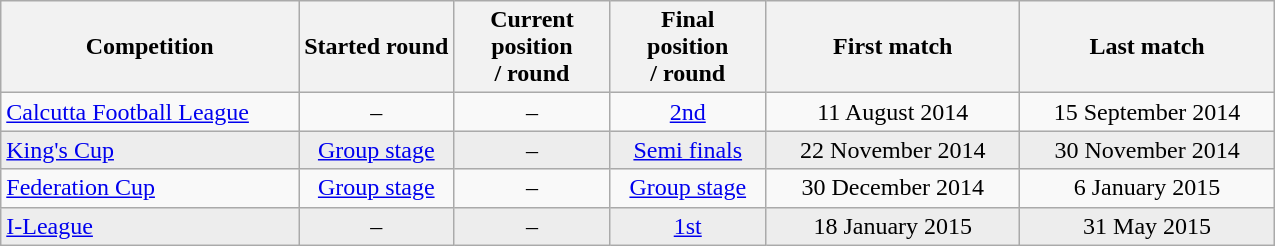<table class="wikitable" style="text-align:center; width:850px">
<tr>
<th style="text-align:center; width:200px;">Competition</th>
<th style="text-align:center; width:100px;">Started round</th>
<th style="text-align:center; width:100px;">Current <br> position <br> / round</th>
<th style="text-align:center; width:100px;">Final <br> position <br> / round</th>
<th style="text-align:center; width:170px;">First match</th>
<th style="text-align:center; width:170px;">Last match</th>
</tr>
<tr>
<td style="text-align:left;"><a href='#'>Calcutta Football League</a></td>
<td>–</td>
<td>–</td>
<td><a href='#'>2nd</a></td>
<td>11 August 2014</td>
<td>15 September 2014</td>
</tr>
<tr>
<td style="text-align:left; background: #ededed"><a href='#'>King's Cup</a></td>
<td style="background:#ededed;"><a href='#'>Group stage</a></td>
<td style="background:#ededed;">–</td>
<td style="background:#ededed;"><a href='#'>Semi finals</a></td>
<td style="background:#ededed;">22 November 2014</td>
<td style="background:#ededed;">30 November 2014</td>
</tr>
<tr>
<td style="text-align:left;"><a href='#'>Federation Cup</a></td>
<td><a href='#'>Group stage</a></td>
<td>–</td>
<td><a href='#'>Group stage</a></td>
<td>30 December 2014</td>
<td>6 January 2015</td>
</tr>
<tr>
<td style="text-align:left; background:#ededed"><a href='#'>I-League</a></td>
<td style="background:#ededed;">–</td>
<td style="background:#ededed;">–</td>
<td style="background:#ededed;"><a href='#'>1st</a></td>
<td style="background:#ededed;">18 January 2015</td>
<td style="background:#ededed;">31 May 2015</td>
</tr>
</table>
